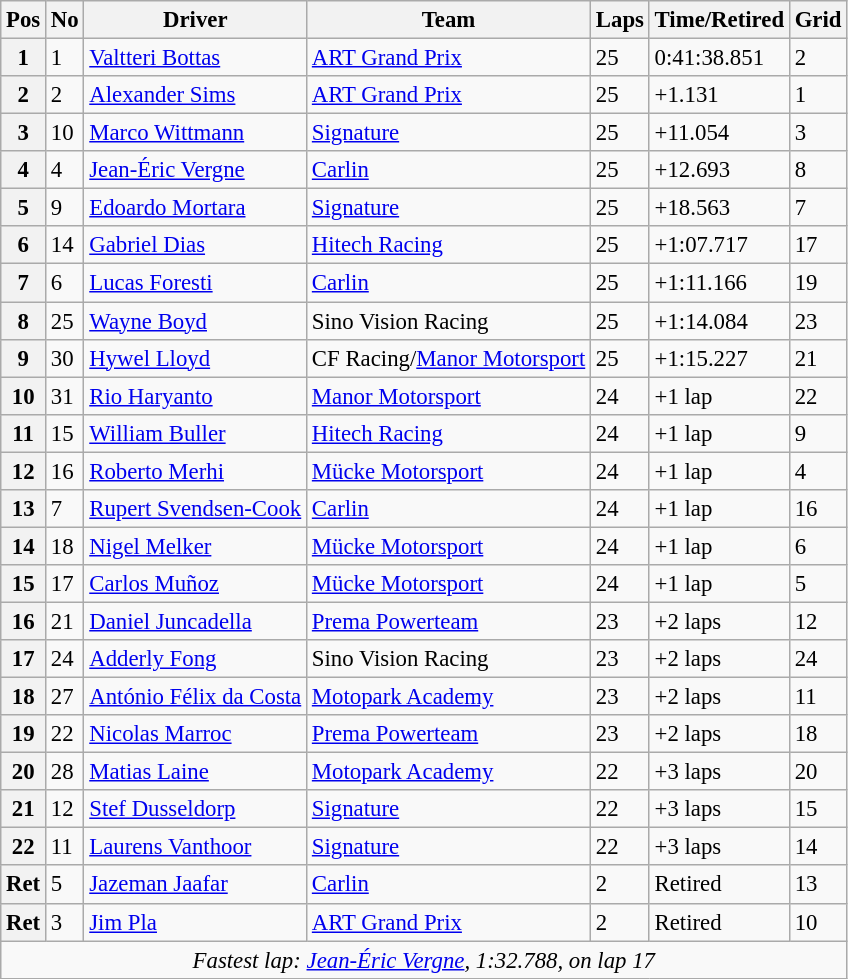<table class="wikitable" style="font-size:95%">
<tr>
<th>Pos</th>
<th>No</th>
<th>Driver</th>
<th>Team</th>
<th>Laps</th>
<th>Time/Retired</th>
<th>Grid</th>
</tr>
<tr>
<th>1</th>
<td>1</td>
<td> <a href='#'>Valtteri Bottas</a></td>
<td><a href='#'>ART Grand Prix</a></td>
<td>25</td>
<td>0:41:38.851</td>
<td>2</td>
</tr>
<tr>
<th>2</th>
<td>2</td>
<td> <a href='#'>Alexander Sims</a></td>
<td><a href='#'>ART Grand Prix</a></td>
<td>25</td>
<td>+1.131</td>
<td>1</td>
</tr>
<tr>
<th>3</th>
<td>10</td>
<td> <a href='#'>Marco Wittmann</a></td>
<td><a href='#'>Signature</a></td>
<td>25</td>
<td>+11.054</td>
<td>3</td>
</tr>
<tr>
<th>4</th>
<td>4</td>
<td> <a href='#'>Jean-Éric Vergne</a></td>
<td><a href='#'>Carlin</a></td>
<td>25</td>
<td>+12.693</td>
<td>8</td>
</tr>
<tr>
<th>5</th>
<td>9</td>
<td> <a href='#'>Edoardo Mortara</a></td>
<td><a href='#'>Signature</a></td>
<td>25</td>
<td>+18.563</td>
<td>7</td>
</tr>
<tr>
<th>6</th>
<td>14</td>
<td> <a href='#'>Gabriel Dias</a></td>
<td><a href='#'>Hitech Racing</a></td>
<td>25</td>
<td>+1:07.717</td>
<td>17</td>
</tr>
<tr>
<th>7</th>
<td>6</td>
<td> <a href='#'>Lucas Foresti</a></td>
<td><a href='#'>Carlin</a></td>
<td>25</td>
<td>+1:11.166</td>
<td>19</td>
</tr>
<tr>
<th>8</th>
<td>25</td>
<td> <a href='#'>Wayne Boyd</a></td>
<td>Sino Vision Racing</td>
<td>25</td>
<td>+1:14.084</td>
<td>23</td>
</tr>
<tr>
<th>9</th>
<td>30</td>
<td> <a href='#'>Hywel Lloyd</a></td>
<td>CF Racing/<a href='#'>Manor Motorsport</a></td>
<td>25</td>
<td>+1:15.227</td>
<td>21</td>
</tr>
<tr>
<th>10</th>
<td>31</td>
<td> <a href='#'>Rio Haryanto</a></td>
<td><a href='#'>Manor Motorsport</a></td>
<td>24</td>
<td>+1 lap</td>
<td>22</td>
</tr>
<tr>
<th>11</th>
<td>15</td>
<td> <a href='#'>William Buller</a></td>
<td><a href='#'>Hitech Racing</a></td>
<td>24</td>
<td>+1 lap</td>
<td>9</td>
</tr>
<tr>
<th>12</th>
<td>16</td>
<td> <a href='#'>Roberto Merhi</a></td>
<td><a href='#'>Mücke Motorsport</a></td>
<td>24</td>
<td>+1 lap</td>
<td>4</td>
</tr>
<tr>
<th>13</th>
<td>7</td>
<td> <a href='#'>Rupert Svendsen-Cook</a></td>
<td><a href='#'>Carlin</a></td>
<td>24</td>
<td>+1 lap</td>
<td>16</td>
</tr>
<tr>
<th>14</th>
<td>18</td>
<td> <a href='#'>Nigel Melker</a></td>
<td><a href='#'>Mücke Motorsport</a></td>
<td>24</td>
<td>+1 lap</td>
<td>6</td>
</tr>
<tr>
<th>15</th>
<td>17</td>
<td> <a href='#'>Carlos Muñoz</a></td>
<td><a href='#'>Mücke Motorsport</a></td>
<td>24</td>
<td>+1 lap</td>
<td>5</td>
</tr>
<tr>
<th>16</th>
<td>21</td>
<td> <a href='#'>Daniel Juncadella</a></td>
<td><a href='#'>Prema Powerteam</a></td>
<td>23</td>
<td>+2 laps</td>
<td>12</td>
</tr>
<tr>
<th>17</th>
<td>24</td>
<td> <a href='#'>Adderly Fong</a></td>
<td>Sino Vision Racing</td>
<td>23</td>
<td>+2 laps</td>
<td>24</td>
</tr>
<tr>
<th>18</th>
<td>27</td>
<td> <a href='#'>António Félix da Costa</a></td>
<td><a href='#'>Motopark Academy</a></td>
<td>23</td>
<td>+2 laps</td>
<td>11</td>
</tr>
<tr>
<th>19</th>
<td>22</td>
<td> <a href='#'>Nicolas Marroc</a></td>
<td><a href='#'>Prema Powerteam</a></td>
<td>23</td>
<td>+2 laps</td>
<td>18</td>
</tr>
<tr>
<th>20</th>
<td>28</td>
<td> <a href='#'>Matias Laine</a></td>
<td><a href='#'>Motopark Academy</a></td>
<td>22</td>
<td>+3 laps</td>
<td>20</td>
</tr>
<tr>
<th>21</th>
<td>12</td>
<td> <a href='#'>Stef Dusseldorp</a></td>
<td><a href='#'>Signature</a></td>
<td>22</td>
<td>+3 laps</td>
<td>15</td>
</tr>
<tr>
<th>22</th>
<td>11</td>
<td> <a href='#'>Laurens Vanthoor</a></td>
<td><a href='#'>Signature</a></td>
<td>22</td>
<td>+3 laps</td>
<td>14</td>
</tr>
<tr>
<th>Ret</th>
<td>5</td>
<td> <a href='#'>Jazeman Jaafar</a></td>
<td><a href='#'>Carlin</a></td>
<td>2</td>
<td>Retired</td>
<td>13</td>
</tr>
<tr>
<th>Ret</th>
<td>3</td>
<td> <a href='#'>Jim Pla</a></td>
<td><a href='#'>ART Grand Prix</a></td>
<td>2</td>
<td>Retired</td>
<td>10</td>
</tr>
<tr>
<td colspan=7 align=center><em>Fastest lap: <a href='#'>Jean-Éric Vergne</a>, 1:32.788,  on lap 17</em></td>
</tr>
</table>
